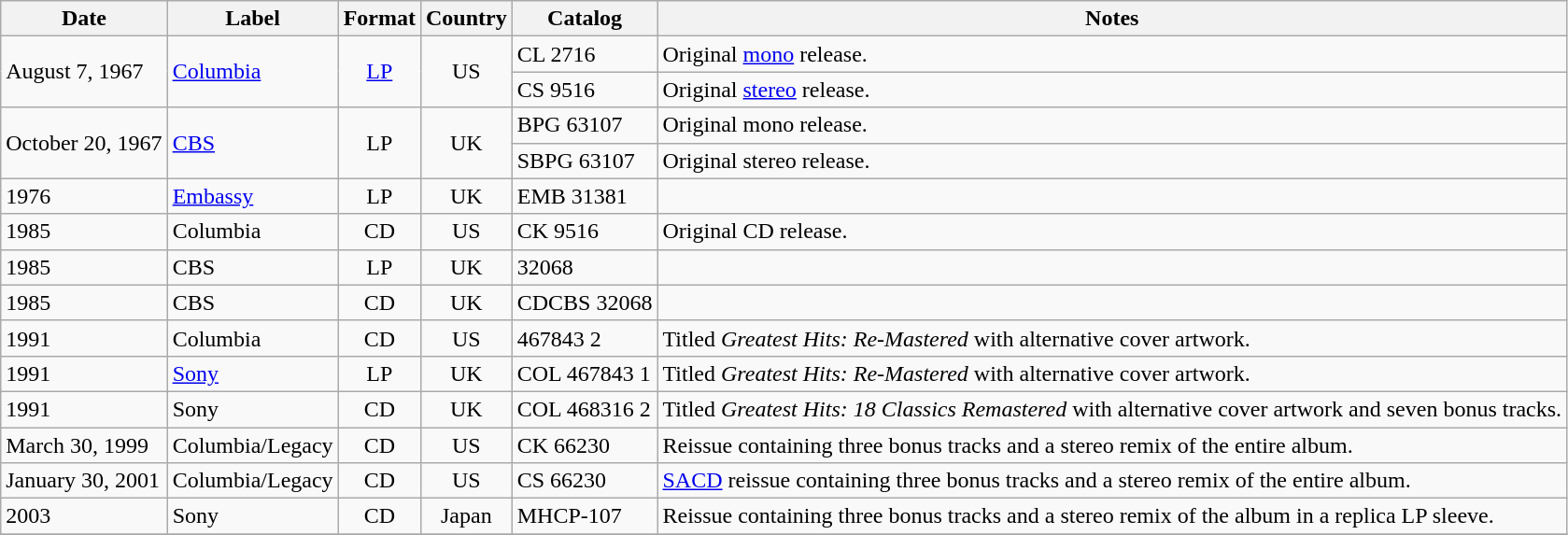<table class="wikitable" border="1">
<tr>
<th>Date</th>
<th>Label</th>
<th>Format</th>
<th>Country</th>
<th>Catalog</th>
<th>Notes</th>
</tr>
<tr>
<td rowspan="2">August 7, 1967</td>
<td rowspan="2"><a href='#'>Columbia</a></td>
<td rowspan="2" align="center"><a href='#'>LP</a></td>
<td rowspan="2" align="center">US</td>
<td>CL 2716</td>
<td>Original <a href='#'>mono</a> release.</td>
</tr>
<tr>
<td>CS 9516</td>
<td>Original <a href='#'>stereo</a> release.</td>
</tr>
<tr>
<td rowspan="2">October 20, 1967</td>
<td rowspan="2"><a href='#'>CBS</a></td>
<td rowspan="2" align="center">LP</td>
<td rowspan="2" align="center">UK</td>
<td>BPG 63107</td>
<td>Original mono release.</td>
</tr>
<tr>
<td>SBPG 63107</td>
<td>Original stereo release.</td>
</tr>
<tr>
<td>1976</td>
<td><a href='#'>Embassy</a></td>
<td align="center">LP</td>
<td align="center">UK</td>
<td>EMB 31381</td>
<td></td>
</tr>
<tr>
<td>1985</td>
<td>Columbia</td>
<td align="center">CD</td>
<td align="center">US</td>
<td>CK 9516</td>
<td>Original CD release.</td>
</tr>
<tr>
<td>1985</td>
<td>CBS</td>
<td align="center">LP</td>
<td align="center">UK</td>
<td>32068</td>
<td></td>
</tr>
<tr>
<td>1985</td>
<td>CBS</td>
<td align="center">CD</td>
<td align="center">UK</td>
<td>CDCBS 32068</td>
<td></td>
</tr>
<tr>
<td>1991</td>
<td>Columbia</td>
<td align="center">CD</td>
<td align="center">US</td>
<td>467843 2</td>
<td>Titled <em>Greatest Hits: Re-Mastered</em> with alternative cover artwork.</td>
</tr>
<tr>
<td>1991</td>
<td><a href='#'>Sony</a></td>
<td align="center">LP</td>
<td align="center">UK</td>
<td>COL 467843 1</td>
<td>Titled <em>Greatest Hits: Re-Mastered</em> with alternative cover artwork.</td>
</tr>
<tr>
<td>1991</td>
<td>Sony</td>
<td align="center">CD</td>
<td align="center">UK</td>
<td>COL 468316 2</td>
<td>Titled <em>Greatest Hits: 18 Classics Remastered</em> with alternative cover artwork and seven bonus tracks.</td>
</tr>
<tr>
<td>March 30, 1999</td>
<td>Columbia/Legacy</td>
<td align="center">CD</td>
<td align="center">US</td>
<td>CK 66230</td>
<td>Reissue containing three bonus tracks and a stereo remix of the entire album.</td>
</tr>
<tr>
<td>January 30, 2001</td>
<td>Columbia/Legacy</td>
<td align="center">CD</td>
<td align="center">US</td>
<td>CS 66230</td>
<td><a href='#'>SACD</a> reissue containing three bonus tracks and a stereo remix of the entire album.</td>
</tr>
<tr>
<td>2003</td>
<td>Sony</td>
<td align="center">CD</td>
<td align="center">Japan</td>
<td>MHCP-107</td>
<td>Reissue containing three bonus tracks and a stereo remix of the album in a replica LP sleeve.</td>
</tr>
<tr>
</tr>
</table>
